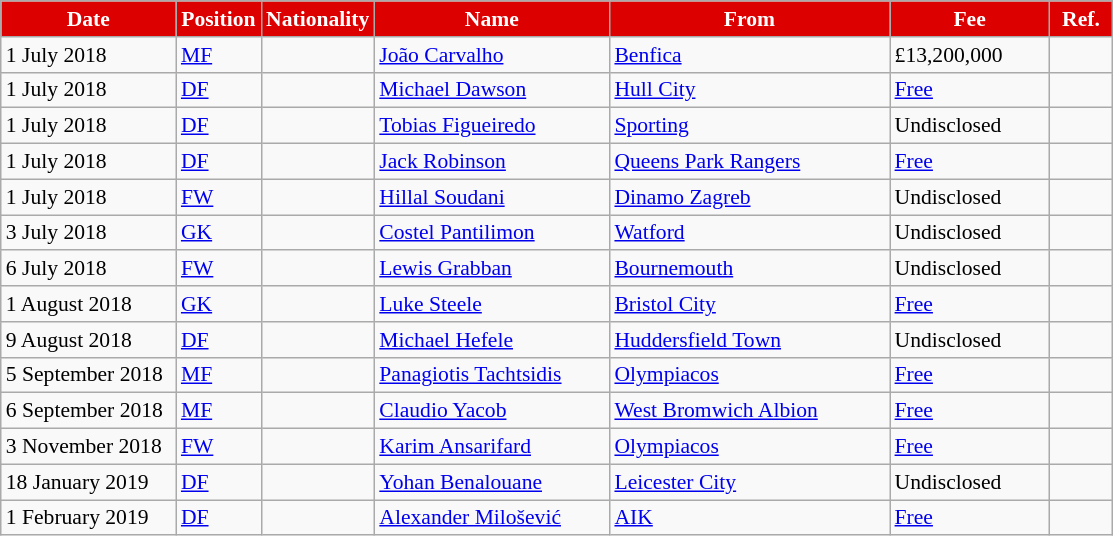<table class="wikitable" style="text-align:left; font-size:90%">
<tr>
<th style="background:#DD0000; color:#FFFFFF; width:110px;">Date</th>
<th style="background:#DD0000; color:#FFFFFF; width:50px;">Position</th>
<th style="background:#DD0000; color:#FFFFFF; width:50px;">Nationality</th>
<th style="background:#DD0000; color:#FFFFFF; width:150px;">Name</th>
<th style="background:#DD0000; color:#FFFFFF; width:180px;">From</th>
<th style="background:#DD0000; color:#FFFFFF; width:100px;">Fee</th>
<th style="background:#DD0000; color:#FFFFFF; width:35px;">Ref.</th>
</tr>
<tr>
<td>1 July 2018</td>
<td><a href='#'>MF</a></td>
<td></td>
<td><a href='#'>João Carvalho</a></td>
<td><a href='#'>Benfica</a></td>
<td>£13,200,000</td>
<td></td>
</tr>
<tr>
<td>1 July 2018</td>
<td><a href='#'>DF</a></td>
<td></td>
<td><a href='#'>Michael Dawson</a></td>
<td><a href='#'>Hull City</a></td>
<td><a href='#'>Free</a></td>
<td></td>
</tr>
<tr>
<td>1 July 2018</td>
<td><a href='#'>DF</a></td>
<td></td>
<td><a href='#'>Tobias Figueiredo</a></td>
<td><a href='#'>Sporting</a></td>
<td>Undisclosed</td>
<td></td>
</tr>
<tr>
<td>1 July 2018</td>
<td><a href='#'>DF</a></td>
<td></td>
<td><a href='#'>Jack Robinson</a></td>
<td><a href='#'>Queens Park Rangers</a></td>
<td><a href='#'>Free</a></td>
<td></td>
</tr>
<tr>
<td>1 July 2018</td>
<td><a href='#'>FW</a></td>
<td></td>
<td><a href='#'>Hillal Soudani</a></td>
<td><a href='#'>Dinamo Zagreb</a></td>
<td>Undisclosed</td>
<td></td>
</tr>
<tr>
<td>3 July 2018</td>
<td><a href='#'>GK</a></td>
<td></td>
<td><a href='#'>Costel Pantilimon</a></td>
<td><a href='#'>Watford</a></td>
<td>Undisclosed</td>
<td></td>
</tr>
<tr>
<td>6 July 2018</td>
<td><a href='#'>FW</a></td>
<td></td>
<td><a href='#'>Lewis Grabban</a></td>
<td><a href='#'>Bournemouth</a></td>
<td>Undisclosed</td>
<td></td>
</tr>
<tr>
<td>1 August 2018</td>
<td><a href='#'>GK</a></td>
<td></td>
<td><a href='#'>Luke Steele</a></td>
<td><a href='#'>Bristol City</a></td>
<td><a href='#'>Free</a></td>
<td></td>
</tr>
<tr>
<td>9 August 2018</td>
<td><a href='#'>DF</a></td>
<td></td>
<td><a href='#'>Michael Hefele</a></td>
<td><a href='#'>Huddersfield Town</a></td>
<td>Undisclosed</td>
<td></td>
</tr>
<tr>
<td>5 September 2018</td>
<td><a href='#'>MF</a></td>
<td></td>
<td><a href='#'>Panagiotis Tachtsidis</a></td>
<td><a href='#'>Olympiacos</a></td>
<td><a href='#'>Free</a></td>
<td></td>
</tr>
<tr>
<td>6 September 2018</td>
<td><a href='#'>MF</a></td>
<td></td>
<td><a href='#'>Claudio Yacob</a></td>
<td><a href='#'>West Bromwich Albion</a></td>
<td><a href='#'>Free</a></td>
<td></td>
</tr>
<tr>
<td>3 November 2018</td>
<td><a href='#'>FW</a></td>
<td></td>
<td><a href='#'>Karim Ansarifard</a></td>
<td><a href='#'>Olympiacos</a></td>
<td><a href='#'>Free</a></td>
<td></td>
</tr>
<tr>
<td>18 January 2019</td>
<td><a href='#'>DF</a></td>
<td></td>
<td><a href='#'>Yohan Benalouane</a></td>
<td><a href='#'>Leicester City</a></td>
<td>Undisclosed</td>
<td></td>
</tr>
<tr>
<td>1 February 2019</td>
<td><a href='#'>DF</a></td>
<td></td>
<td><a href='#'>Alexander Milošević</a></td>
<td><a href='#'>AIK</a></td>
<td><a href='#'>Free</a></td>
<td></td>
</tr>
</table>
